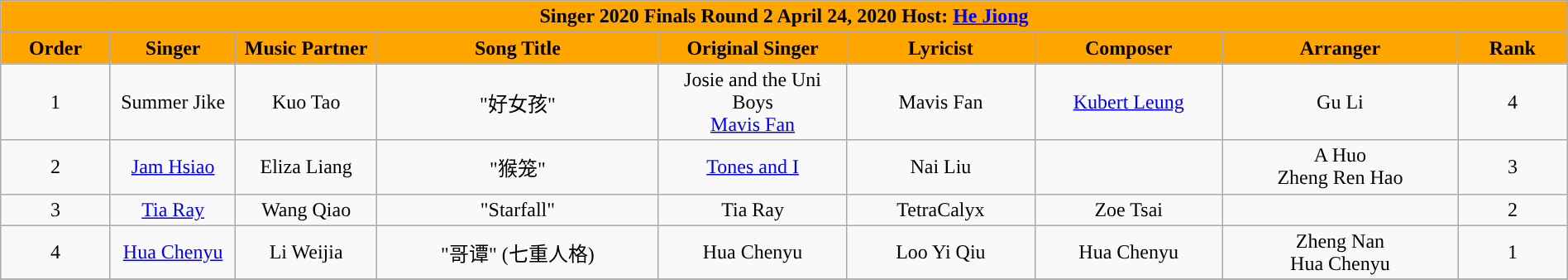<table class="wikitable sortable mw-collapsible" width="100%" style="text-align:center">
<tr align=center style="background:orange">
<td colspan="9"><div><strong>Singer 2020 Finals Round 2 April 24, 2020 Host: <a href='#'>He Jiong</a></strong></div></td>
</tr>
<tr style="background:orange">
<td style="width:7%"><strong>Order</strong></td>
<td style="width:8%"><strong>Singer</strong></td>
<td style="width:9%"><strong>Music Partner</strong></td>
<td style="width:18%"><strong>Song Title</strong></td>
<td style="width:12%"><strong>Original Singer</strong></td>
<td style="width:12% "><strong>Lyricist</strong></td>
<td style="width:12%"><strong>Composer</strong></td>
<td style="width:15%"><strong>Arranger</strong></td>
<td style="width:7%"><strong>Rank</strong></td>
</tr>
<tr>
<td>1</td>
<td>Summer Jike</td>
<td>Kuo Tao</td>
<td>"好女孩"</td>
<td>Josie and the Uni Boys<br><a href='#'>Mavis Fan</a></td>
<td>Mavis Fan</td>
<td><a href='#'>Kubert Leung</a></td>
<td>Gu Li</td>
<td>4</td>
</tr>
<tr>
<td>2</td>
<td><a href='#'>Jam Hsiao</a></td>
<td>Eliza Liang</td>
<td>"猴笼"</td>
<td><a href='#'>Tones and I</a></td>
<td>Nai Liu</td>
<td></td>
<td>A Huo<br>Zheng Ren Hao</td>
<td>3 </td>
</tr>
<tr>
<td>3</td>
<td><a href='#'>Tia Ray</a></td>
<td>Wang Qiao</td>
<td>"Starfall"</td>
<td>Tia Ray</td>
<td>TetraCalyx</td>
<td>Zoe Tsai</td>
<td></td>
<td>2 </td>
</tr>
<tr>
<td>4</td>
<td><a href='#'>Hua Chenyu</a></td>
<td>Li Weijia</td>
<td>"哥谭" (七重人格)</td>
<td>Hua Chenyu</td>
<td>Loo Yi Qiu</td>
<td>Hua Chenyu</td>
<td>Zheng Nan<br>Hua Chenyu</td>
<td>1 </td>
</tr>
<tr>
</tr>
</table>
